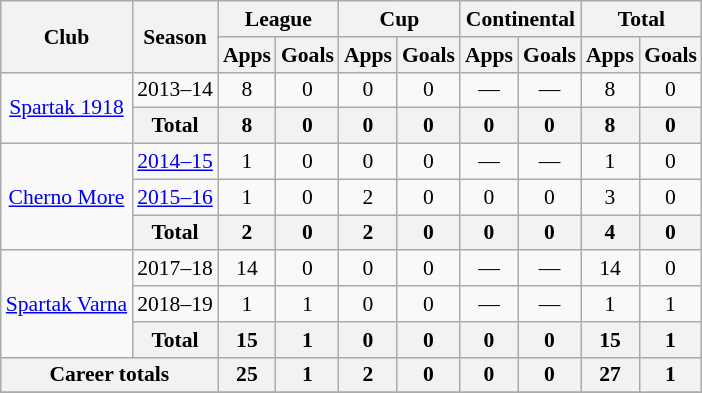<table class="wikitable" style="font-size:90%; text-align: center">
<tr>
<th rowspan=2>Club</th>
<th rowspan=2>Season</th>
<th colspan=2>League</th>
<th colspan=2>Cup</th>
<th colspan=2>Continental</th>
<th colspan=2>Total</th>
</tr>
<tr>
<th>Apps</th>
<th>Goals</th>
<th>Apps</th>
<th>Goals</th>
<th>Apps</th>
<th>Goals</th>
<th>Apps</th>
<th>Goals</th>
</tr>
<tr>
<td rowspan=2><a href='#'>Spartak 1918</a></td>
<td>2013–14</td>
<td>8</td>
<td>0</td>
<td>0</td>
<td>0</td>
<td>—</td>
<td>—</td>
<td>8</td>
<td>0</td>
</tr>
<tr>
<th>Total</th>
<th>8</th>
<th>0</th>
<th>0</th>
<th>0</th>
<th>0</th>
<th>0</th>
<th>8</th>
<th>0</th>
</tr>
<tr>
<td rowspan=3><a href='#'>Cherno More</a></td>
<td><a href='#'>2014–15</a></td>
<td>1</td>
<td>0</td>
<td>0</td>
<td>0</td>
<td>—</td>
<td>—</td>
<td>1</td>
<td>0</td>
</tr>
<tr>
<td><a href='#'>2015–16</a></td>
<td>1</td>
<td>0</td>
<td>2</td>
<td>0</td>
<td>0</td>
<td>0</td>
<td>3</td>
<td>0</td>
</tr>
<tr>
<th>Total</th>
<th>2</th>
<th>0</th>
<th>2</th>
<th>0</th>
<th>0</th>
<th>0</th>
<th>4</th>
<th>0</th>
</tr>
<tr>
<td rowspan=3><a href='#'>Spartak Varna</a></td>
<td>2017–18</td>
<td>14</td>
<td>0</td>
<td>0</td>
<td>0</td>
<td>—</td>
<td>—</td>
<td>14</td>
<td>0</td>
</tr>
<tr>
<td>2018–19</td>
<td>1</td>
<td>1</td>
<td>0</td>
<td>0</td>
<td>—</td>
<td>—</td>
<td>1</td>
<td>1</td>
</tr>
<tr>
<th>Total</th>
<th>15</th>
<th>1</th>
<th>0</th>
<th>0</th>
<th>0</th>
<th>0</th>
<th>15</th>
<th>1</th>
</tr>
<tr>
<th colspan=2>Career totals</th>
<th>25</th>
<th>1</th>
<th>2</th>
<th>0</th>
<th>0</th>
<th>0</th>
<th>27</th>
<th>1</th>
</tr>
<tr>
</tr>
</table>
